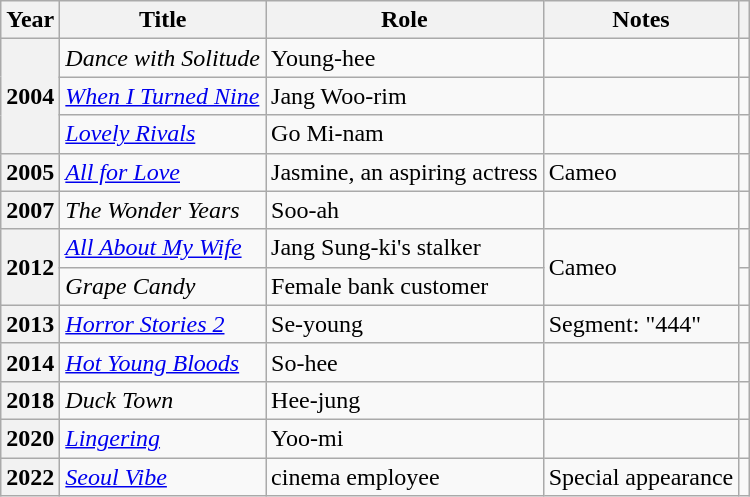<table class="wikitable plainrowheaders sortable">
<tr>
<th scope="col">Year</th>
<th scope="col">Title</th>
<th scope="col">Role</th>
<th scope="col">Notes</th>
<th scope="col" class="unsortable"></th>
</tr>
<tr>
<th scope="row" rowspan="3">2004</th>
<td><em>Dance with Solitude</em> </td>
<td>Young-hee</td>
<td></td>
<td style="text-align:center"></td>
</tr>
<tr>
<td><em><a href='#'>When I Turned Nine</a></em></td>
<td>Jang Woo-rim</td>
<td></td>
<td style="text-align:center"></td>
</tr>
<tr>
<td><em><a href='#'>Lovely Rivals</a></em></td>
<td>Go Mi-nam</td>
<td></td>
<td style="text-align:center"></td>
</tr>
<tr>
<th scope="row">2005</th>
<td><em><a href='#'>All for Love</a></em></td>
<td>Jasmine, an aspiring actress</td>
<td>Cameo</td>
<td style="text-align:center"></td>
</tr>
<tr>
<th scope="row">2007</th>
<td><em>The Wonder Years</em></td>
<td>Soo-ah</td>
<td></td>
<td style="text-align:center"></td>
</tr>
<tr>
<th scope="row" rowspan="2">2012</th>
<td><em><a href='#'>All About My Wife</a></em></td>
<td>Jang Sung-ki's stalker</td>
<td rowspan="2">Cameo</td>
<td style="text-align:center"></td>
</tr>
<tr>
<td><em>Grape Candy</em></td>
<td>Female bank customer</td>
<td style="text-align:center"></td>
</tr>
<tr>
<th scope="row">2013</th>
<td><em><a href='#'>Horror Stories 2</a></em></td>
<td>Se-young</td>
<td>Segment: "444"</td>
<td style="text-align:center"></td>
</tr>
<tr>
<th scope="row">2014</th>
<td><em><a href='#'>Hot Young Bloods</a></em></td>
<td>So-hee</td>
<td></td>
<td style="text-align:center"></td>
</tr>
<tr>
<th scope="row">2018</th>
<td><em>Duck Town</em></td>
<td>Hee-jung</td>
<td></td>
<td style="text-align:center"></td>
</tr>
<tr>
<th scope="row">2020</th>
<td><em><a href='#'>Lingering</a></em></td>
<td>Yoo-mi</td>
<td></td>
<td style="text-align:center"></td>
</tr>
<tr>
<th scope="row">2022</th>
<td><em><a href='#'>Seoul Vibe</a></em></td>
<td>cinema employee</td>
<td>Special appearance</td>
<td style="text-align:center"></td>
</tr>
</table>
